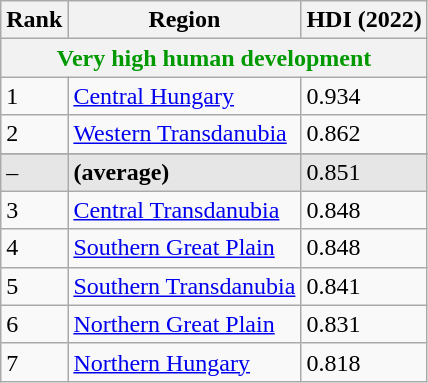<table class="wikitable sortable">
<tr>
<th>Rank</th>
<th>Region</th>
<th>HDI (2022)</th>
</tr>
<tr>
<th colspan="3" style="color:#090;">Very high human development</th>
</tr>
<tr>
<td>1</td>
<td style="text-align:left"><a href='#'>Central Hungary</a></td>
<td>0.934</td>
</tr>
<tr>
<td>2</td>
<td style="text-align:left"><a href='#'>Western Transdanubia</a></td>
<td>0.862</td>
</tr>
<tr>
</tr>
<tr style="background:#e6e6e6">
<td>–</td>
<td style="text-align:left"><strong> (average)</strong></td>
<td>0.851</td>
</tr>
<tr>
<td>3</td>
<td style="text-align:left"><a href='#'>Central Transdanubia</a></td>
<td>0.848</td>
</tr>
<tr>
<td>4</td>
<td style="text-align:left"><a href='#'>Southern Great Plain</a></td>
<td>0.848</td>
</tr>
<tr>
<td>5</td>
<td style="text-align:left"><a href='#'>Southern Transdanubia</a></td>
<td>0.841</td>
</tr>
<tr>
<td>6</td>
<td style="text-align:left"><a href='#'>Northern Great Plain</a></td>
<td>0.831</td>
</tr>
<tr>
<td>7</td>
<td style="text-align:left"><a href='#'>Northern Hungary</a></td>
<td>0.818</td>
</tr>
</table>
